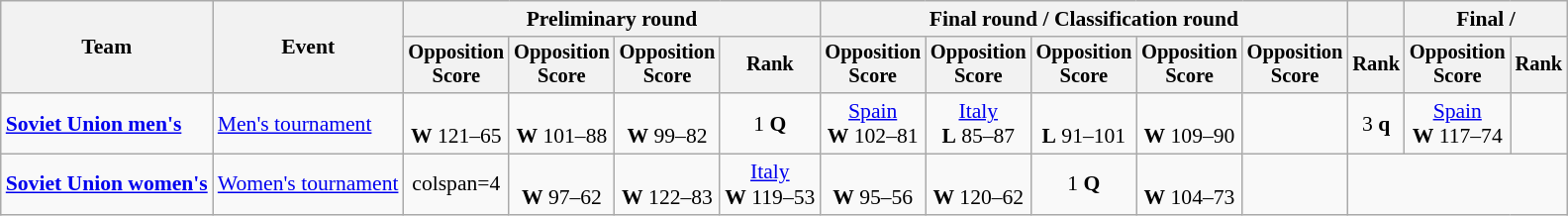<table class="wikitable" style="text-align:center;font-size:90%">
<tr>
<th rowspan=2>Team</th>
<th rowspan=2>Event</th>
<th colspan=4>Preliminary round</th>
<th colspan=5>Final round / Classification round</th>
<th></th>
<th colspan=2>Final / </th>
</tr>
<tr style="font-size:95%">
<th>Opposition<br>Score</th>
<th>Opposition<br>Score</th>
<th>Opposition<br>Score</th>
<th>Rank</th>
<th>Opposition<br>Score</th>
<th>Opposition<br>Score</th>
<th>Opposition<br>Score</th>
<th>Opposition<br>Score</th>
<th>Opposition<br>Score</th>
<th>Rank</th>
<th>Opposition<br>Score</th>
<th>Rank</th>
</tr>
<tr>
<td align=left><strong><a href='#'>Soviet Union men's</a></strong></td>
<td align=left><a href='#'>Men's tournament</a></td>
<td><br><strong>W</strong> 121–65</td>
<td><br><strong>W</strong> 101–88</td>
<td><br><strong>W</strong> 99–82</td>
<td>1 <strong>Q</strong></td>
<td> <a href='#'>Spain</a><br><strong>W</strong> 102–81</td>
<td> <a href='#'>Italy</a><br><strong>L</strong> 85–87</td>
<td><br><strong>L</strong> 91–101</td>
<td><br><strong>W</strong> 109–90</td>
<td></td>
<td>3 <strong>q</strong></td>
<td> <a href='#'>Spain</a><br><strong>W</strong> 117–74</td>
<td></td>
</tr>
<tr>
<td align=left><strong><a href='#'>Soviet Union women's</a></strong></td>
<td align=left><a href='#'>Women's tournament</a></td>
<td>colspan=4 </td>
<td><br><strong>W</strong> 97–62</td>
<td><br><strong>W</strong> 122–83</td>
<td> <a href='#'>Italy</a><br><strong>W</strong> 119–53</td>
<td><br><strong>W</strong> 95–56</td>
<td><br><strong>W</strong> 120–62</td>
<td>1 <strong>Q</strong></td>
<td><br><strong>W</strong> 104–73</td>
<td></td>
</tr>
</table>
